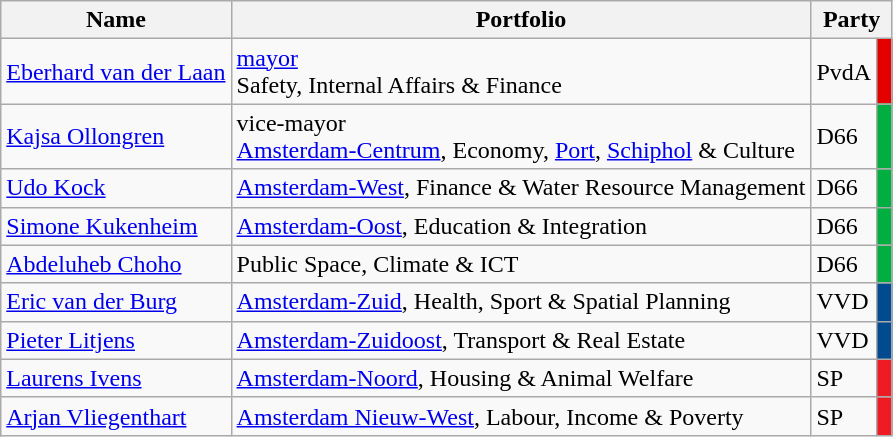<table class="wikitable">
<tr>
<th>Name</th>
<th>Portfolio</th>
<th colspan="2">Party</th>
</tr>
<tr>
<td><a href='#'>Eberhard van der Laan</a></td>
<td><a href='#'>mayor</a><br>Safety, Internal Affairs & Finance</td>
<td>PvdA</td>
<td style="width: 3px; background-color: #E50000;"></td>
</tr>
<tr>
<td><a href='#'>Kajsa Ollongren</a></td>
<td>vice-mayor<br><a href='#'>Amsterdam-Centrum</a>, Economy, <a href='#'>Port</a>, <a href='#'>Schiphol</a> & Culture</td>
<td>D66</td>
<td style="width: 3px; background-color: #00AF3F;"></td>
</tr>
<tr>
<td><a href='#'>Udo Kock</a></td>
<td><a href='#'>Amsterdam-West</a>, Finance & Water Resource Management</td>
<td>D66</td>
<td style="width: 3px; background-color: #00AF3F;"></td>
</tr>
<tr>
<td><a href='#'>Simone Kukenheim</a></td>
<td><a href='#'>Amsterdam-Oost</a>, Education & Integration</td>
<td>D66</td>
<td style="width: 3px; background-color: #00AF3F;"></td>
</tr>
<tr>
<td><a href='#'>Abdeluheb Choho</a></td>
<td>Public Space, Climate & ICT</td>
<td>D66</td>
<td style="width: 3px; background-color: #00AF3F;"></td>
</tr>
<tr>
<td><a href='#'>Eric van der Burg</a></td>
<td><a href='#'>Amsterdam-Zuid</a>, Health, Sport & Spatial Planning</td>
<td>VVD</td>
<td style="width: 3px; background-color: #004A90;"></td>
</tr>
<tr>
<td><a href='#'>Pieter Litjens</a></td>
<td><a href='#'>Amsterdam-Zuidoost</a>, Transport & Real Estate</td>
<td>VVD</td>
<td style="width: 3px; background-color: #004A90;"></td>
</tr>
<tr>
<td><a href='#'>Laurens Ivens</a></td>
<td><a href='#'>Amsterdam-Noord</a>, Housing & Animal Welfare</td>
<td>SP</td>
<td style="width: 3px; background-color: #ED1C24;"></td>
</tr>
<tr>
<td><a href='#'>Arjan Vliegenthart</a></td>
<td><a href='#'>Amsterdam Nieuw-West</a>, Labour, Income & Poverty</td>
<td>SP</td>
<td style="width: 3px; background-color: #ED1C24;"></td>
</tr>
</table>
